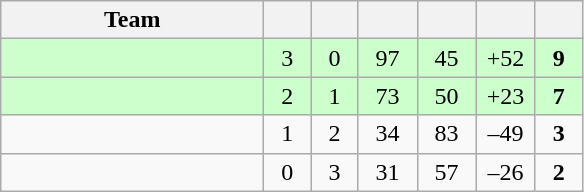<table class="wikitable" style="text-align:center;">
<tr>
<th style="width:10.5em;">Team</th>
<th style="width:1.5em;"></th>
<th style="width:1.5em;"></th>
<th style="width:2.0em;"></th>
<th style="width:2.0em;"></th>
<th style="width:2.0em;"></th>
<th style="width:1.5em;"></th>
</tr>
<tr bgcolor=#cfc>
<td align="left"></td>
<td>3</td>
<td>0</td>
<td>97</td>
<td>45</td>
<td>+52</td>
<td><strong>9</strong></td>
</tr>
<tr bgcolor=#cfc>
<td align="left"></td>
<td>2</td>
<td>1</td>
<td>73</td>
<td>50</td>
<td>+23</td>
<td><strong>7</strong></td>
</tr>
<tr>
<td align="left"></td>
<td>1</td>
<td>2</td>
<td>34</td>
<td>83</td>
<td>–49</td>
<td><strong>3</strong></td>
</tr>
<tr>
<td align="left"></td>
<td>0</td>
<td>3</td>
<td>31</td>
<td>57</td>
<td>–26</td>
<td><strong>2</strong></td>
</tr>
</table>
